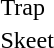<table>
<tr>
<td>Trap</td>
<td></td>
<td></td>
<td></td>
</tr>
<tr>
<td>Skeet</td>
<td></td>
<td></td>
<td></td>
</tr>
</table>
